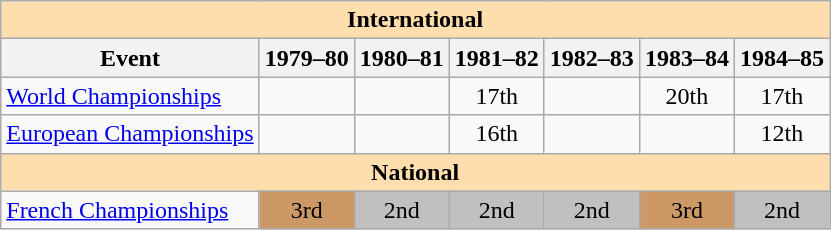<table class="wikitable" style="text-align:center">
<tr>
<th style="background-color: #ffdead; " colspan=7 align=center><strong>International</strong></th>
</tr>
<tr>
<th>Event</th>
<th>1979–80</th>
<th>1980–81</th>
<th>1981–82</th>
<th>1982–83</th>
<th>1983–84</th>
<th>1984–85</th>
</tr>
<tr>
<td align=left><a href='#'>World Championships</a></td>
<td></td>
<td></td>
<td>17th</td>
<td></td>
<td>20th</td>
<td>17th</td>
</tr>
<tr>
<td align=left><a href='#'>European Championships</a></td>
<td></td>
<td></td>
<td>16th</td>
<td></td>
<td></td>
<td>12th</td>
</tr>
<tr>
<th style="background-color: #ffdead; " colspan=7 align=center><strong>National</strong></th>
</tr>
<tr>
<td align=left><a href='#'>French Championships</a></td>
<td bgcolor=cc9966>3rd</td>
<td bgcolor=silver>2nd</td>
<td bgcolor=silver>2nd</td>
<td bgcolor=silver>2nd</td>
<td bgcolor=cc9966>3rd</td>
<td bgcolor=silver>2nd</td>
</tr>
</table>
